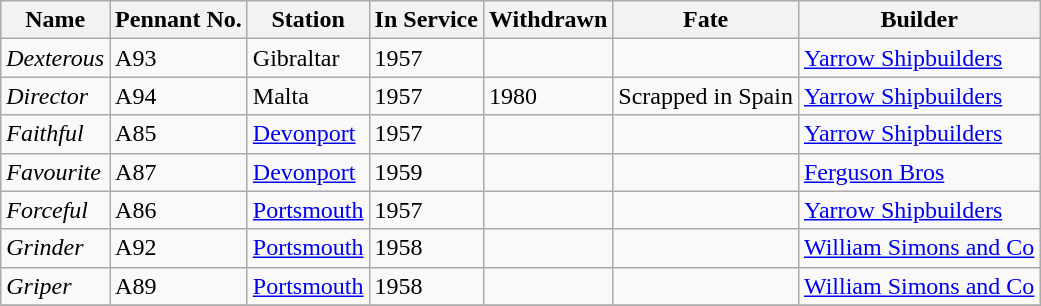<table class="wikitable">
<tr>
<th>Name</th>
<th>Pennant No.</th>
<th>Station</th>
<th>In Service</th>
<th>Withdrawn</th>
<th>Fate</th>
<th>Builder</th>
</tr>
<tr>
<td><em>Dexterous</em></td>
<td>A93</td>
<td>Gibraltar</td>
<td>1957</td>
<td></td>
<td></td>
<td><a href='#'>Yarrow Shipbuilders</a></td>
</tr>
<tr>
<td><em>Director</em></td>
<td>A94</td>
<td>Malta</td>
<td>1957</td>
<td>1980</td>
<td>Scrapped in Spain</td>
<td><a href='#'>Yarrow Shipbuilders</a></td>
</tr>
<tr>
<td><em>Faithful</em></td>
<td>A85</td>
<td><a href='#'>Devonport</a></td>
<td>1957</td>
<td></td>
<td></td>
<td><a href='#'>Yarrow Shipbuilders</a></td>
</tr>
<tr>
<td><em>Favourite</em></td>
<td>A87</td>
<td><a href='#'>Devonport</a></td>
<td>1959</td>
<td></td>
<td></td>
<td><a href='#'>Ferguson Bros</a></td>
</tr>
<tr>
<td><em>Forceful</em></td>
<td>A86</td>
<td><a href='#'>Portsmouth</a></td>
<td>1957</td>
<td></td>
<td></td>
<td><a href='#'>Yarrow Shipbuilders</a></td>
</tr>
<tr>
<td><em>Grinder</em></td>
<td>A92</td>
<td><a href='#'>Portsmouth</a></td>
<td>1958</td>
<td></td>
<td></td>
<td><a href='#'>William Simons and Co</a></td>
</tr>
<tr>
<td><em>Griper</em></td>
<td>A89</td>
<td><a href='#'>Portsmouth</a></td>
<td>1958</td>
<td></td>
<td></td>
<td><a href='#'>William Simons and Co</a></td>
</tr>
<tr>
</tr>
</table>
